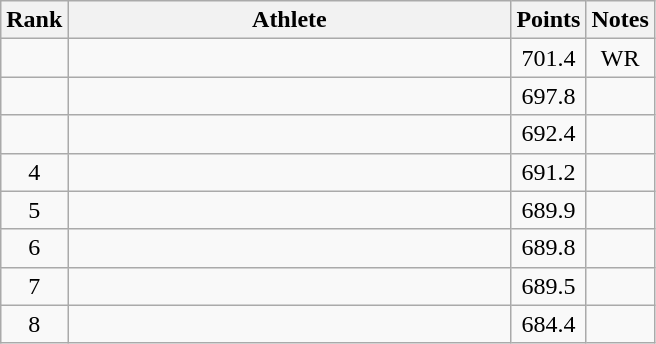<table class="wikitable" style="text-align:center">
<tr>
<th>Rank</th>
<th Style="width:18em">Athlete</th>
<th>Points</th>
<th>Notes</th>
</tr>
<tr>
<td></td>
<td style="text-align:left"></td>
<td>701.4</td>
<td>WR</td>
</tr>
<tr>
<td></td>
<td style="text-align:left"></td>
<td>697.8</td>
<td></td>
</tr>
<tr>
<td></td>
<td style="text-align:left"></td>
<td>692.4</td>
<td></td>
</tr>
<tr>
<td>4</td>
<td style="text-align:left"></td>
<td>691.2</td>
<td></td>
</tr>
<tr>
<td>5</td>
<td style="text-align:left"></td>
<td>689.9</td>
<td></td>
</tr>
<tr>
<td>6</td>
<td style="text-align:left"></td>
<td>689.8</td>
<td></td>
</tr>
<tr>
<td>7</td>
<td style="text-align:left"></td>
<td>689.5</td>
<td></td>
</tr>
<tr>
<td>8</td>
<td style="text-align:left"></td>
<td>684.4</td>
<td></td>
</tr>
</table>
